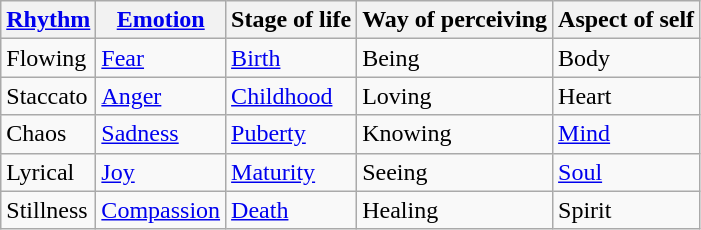<table class="wikitable">
<tr>
<th><a href='#'>Rhythm</a></th>
<th><a href='#'>Emotion</a></th>
<th>Stage of life</th>
<th>Way of perceiving</th>
<th>Aspect of self</th>
</tr>
<tr>
<td>Flowing</td>
<td><a href='#'>Fear</a></td>
<td><a href='#'>Birth</a></td>
<td>Being</td>
<td>Body</td>
</tr>
<tr>
<td>Staccato</td>
<td><a href='#'>Anger</a></td>
<td><a href='#'>Childhood</a></td>
<td>Loving</td>
<td>Heart</td>
</tr>
<tr>
<td>Chaos</td>
<td><a href='#'>Sadness</a></td>
<td><a href='#'>Puberty</a></td>
<td>Knowing</td>
<td><a href='#'>Mind</a></td>
</tr>
<tr>
<td>Lyrical</td>
<td><a href='#'>Joy</a></td>
<td><a href='#'>Maturity</a></td>
<td>Seeing</td>
<td><a href='#'>Soul</a></td>
</tr>
<tr>
<td>Stillness</td>
<td><a href='#'>Compassion</a></td>
<td><a href='#'>Death</a></td>
<td>Healing</td>
<td>Spirit</td>
</tr>
</table>
